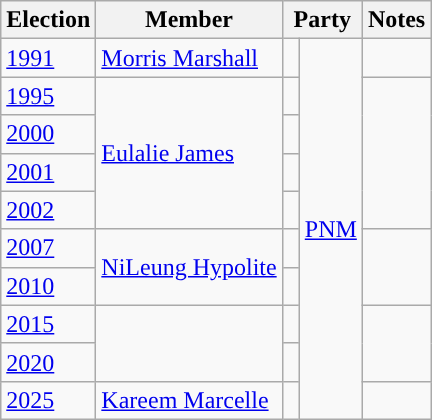<table class="wikitable sortable">
<tr>
<th>Election</th>
<th>Member</th>
<th colspan="2">Party</th>
<th>Notes</th>
</tr>
<tr>
<td><a href='#'>1991</a></td>
<td><a href='#'>Morris Marshall</a></td>
<td style="background:"> </td>
<td rowspan="10"><a href='#'>PNM</a></td>
<td></td>
</tr>
<tr>
<td><a href='#'>1995</a></td>
<td rowspan="4"><a href='#'>Eulalie James</a></td>
<td style="background:"> </td>
<td rowspan="4"></td>
</tr>
<tr>
<td><a href='#'>2000</a></td>
<td style="background:"> </td>
</tr>
<tr>
<td><a href='#'>2001</a></td>
<td style="background:"> </td>
</tr>
<tr>
<td><a href='#'>2002</a></td>
<td style="background:"> </td>
</tr>
<tr>
<td><a href='#'>2007</a></td>
<td rowspan="2"><a href='#'>NiLeung Hypolite</a></td>
<td style="background:"> </td>
<td rowspan="2"></td>
</tr>
<tr>
<td><a href='#'>2010</a></td>
<td style="background:"> </td>
</tr>
<tr>
<td><a href='#'>2015</a></td>
<td rowspan="2"></td>
<td style="background:"> </td>
<td rowspan="2"></td>
</tr>
<tr>
<td><a href='#'>2020</a></td>
<td style="background:"> </td>
</tr>
<tr>
<td><a href='#'>2025</a></td>
<td><a href='#'>Kareem Marcelle</a></td>
<td style="background:"> </td>
<td></td>
</tr>
</table>
